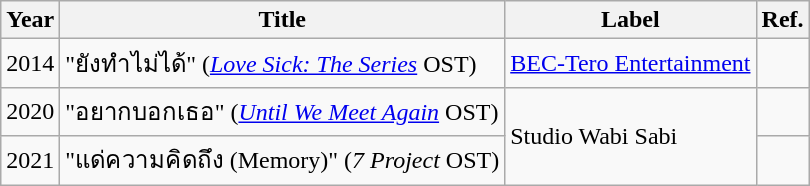<table class="wikitable sortable">
<tr>
<th scope="col">Year</th>
<th scope="col">Title</th>
<th scope="col">Label</th>
<th scope="col" class="unsortable">Ref.</th>
</tr>
<tr>
<td>2014</td>
<td>"ยังทำไม่ได้" (<em><a href='#'>Love Sick: The Series</a></em> OST)</td>
<td><a href='#'>BEC-Tero Entertainment</a></td>
<td style="text-align: center;"></td>
</tr>
<tr>
<td>2020</td>
<td>"อยากบอกเธอ" (<em><a href='#'>Until We Meet Again</a></em> OST)</td>
<td rowspan="2">Studio Wabi Sabi</td>
<td style="text-align: center;"></td>
</tr>
<tr>
<td>2021</td>
<td>"แด่ความคิดถึง (Memory)" (<em>7 Project</em> OST)</td>
<td style="text-align: center;"></td>
</tr>
</table>
